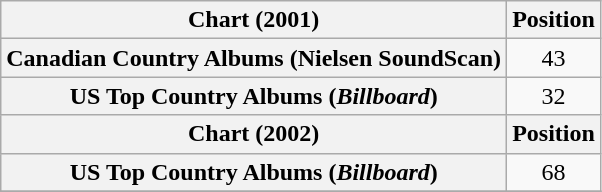<table class="wikitable plainrowheaders" style="text-align:center">
<tr>
<th scope="col">Chart (2001)</th>
<th scope="col">Position</th>
</tr>
<tr>
<th scope="row">Canadian Country Albums (Nielsen SoundScan)</th>
<td>43</td>
</tr>
<tr>
<th scope="row">US Top Country Albums (<em>Billboard</em>)</th>
<td>32</td>
</tr>
<tr>
<th scope="col">Chart (2002)</th>
<th scope="col">Position</th>
</tr>
<tr>
<th scope="row">US Top Country Albums (<em>Billboard</em>)</th>
<td>68</td>
</tr>
<tr>
</tr>
</table>
